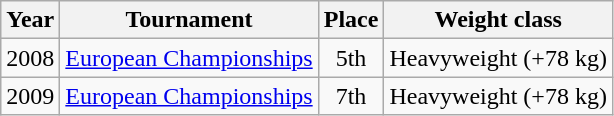<table class=wikitable>
<tr>
<th>Year</th>
<th>Tournament</th>
<th>Place</th>
<th>Weight class</th>
</tr>
<tr>
<td>2008</td>
<td><a href='#'>European Championships</a></td>
<td align="center">5th</td>
<td>Heavyweight (+78 kg)</td>
</tr>
<tr>
<td>2009</td>
<td><a href='#'>European Championships</a></td>
<td align="center">7th</td>
<td>Heavyweight (+78 kg)</td>
</tr>
</table>
